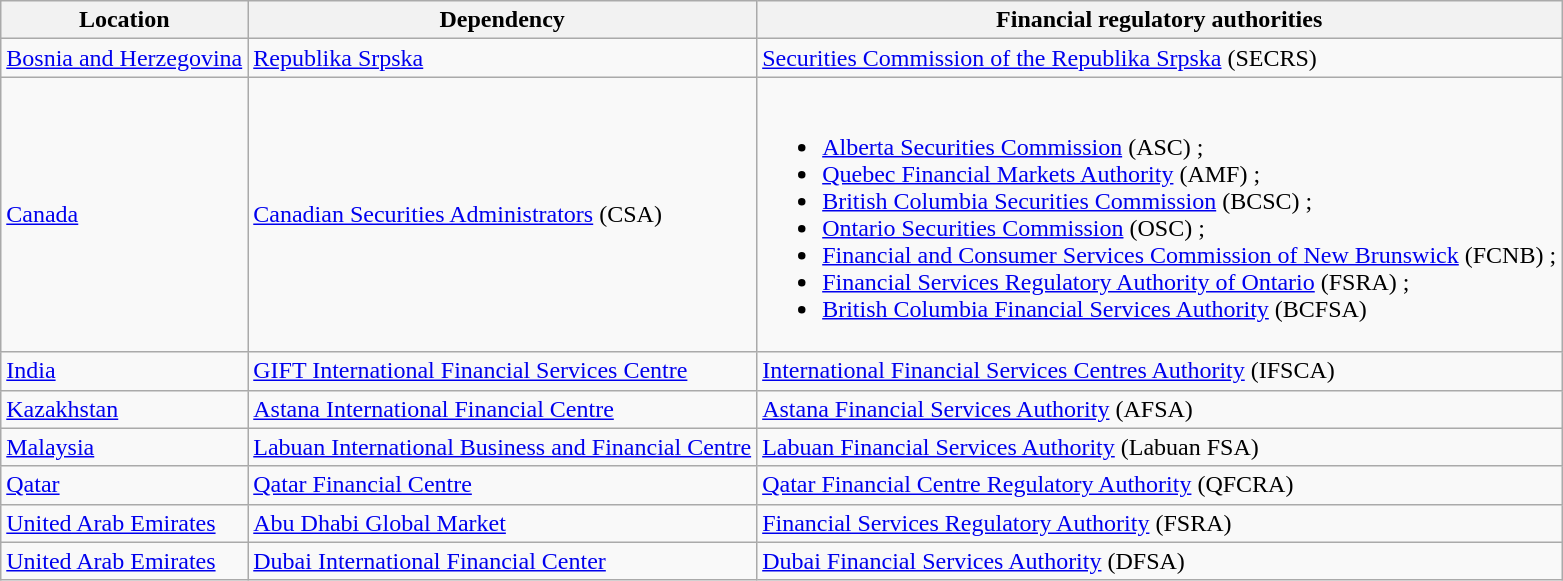<table class="wikitable sortable static-row-numbers static-row-header-text">
<tr>
<th>Location</th>
<th>Dependency</th>
<th>Financial regulatory authorities</th>
</tr>
<tr>
<td><a href='#'>Bosnia and Herzegovina</a></td>
<td><a href='#'>Republika Srpska</a></td>
<td><a href='#'>Securities Commission of the Republika Srpska</a> (SECRS)</td>
</tr>
<tr>
<td><a href='#'>Canada</a></td>
<td><a href='#'>Canadian Securities Administrators</a> (CSA)</td>
<td><br><ul><li><a href='#'>Alberta Securities Commission</a> (ASC) ;</li><li><a href='#'>Quebec Financial Markets Authority</a> (AMF) ;</li><li><a href='#'>British Columbia Securities Commission</a> (BCSC) ;</li><li><a href='#'>Ontario Securities Commission</a> (OSC) ;</li><li><a href='#'>Financial and Consumer Services Commission of New Brunswick</a> (FCNB) ;</li><li><a href='#'>Financial Services Regulatory Authority of Ontario</a> (FSRA) ;</li><li><a href='#'>British Columbia Financial Services Authority</a> (BCFSA)</li></ul></td>
</tr>
<tr>
<td><a href='#'>India</a></td>
<td><a href='#'>GIFT International Financial Services Centre</a></td>
<td><a href='#'>International Financial Services Centres Authority</a> (IFSCA)</td>
</tr>
<tr>
<td><a href='#'>Kazakhstan</a></td>
<td><a href='#'>Astana International Financial Centre</a></td>
<td><a href='#'>Astana Financial Services Authority</a> (AFSA)</td>
</tr>
<tr>
<td><a href='#'>Malaysia</a></td>
<td><a href='#'>Labuan International Business and Financial Centre</a></td>
<td><a href='#'>Labuan Financial Services Authority</a> (Labuan FSA)</td>
</tr>
<tr>
<td><a href='#'>Qatar</a></td>
<td><a href='#'>Qatar Financial Centre</a></td>
<td><a href='#'>Qatar Financial Centre Regulatory Authority</a> (QFCRA)</td>
</tr>
<tr>
<td><a href='#'>United Arab Emirates</a></td>
<td><a href='#'>Abu Dhabi Global Market</a></td>
<td><a href='#'>Financial Services Regulatory Authority</a> (FSRA)</td>
</tr>
<tr>
<td><a href='#'>United Arab Emirates</a></td>
<td><a href='#'>Dubai International Financial Center</a></td>
<td><a href='#'>Dubai Financial Services Authority</a> (DFSA)</td>
</tr>
</table>
